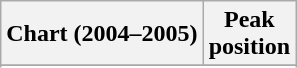<table class="wikitable sortable">
<tr>
<th align="left">Chart (2004–2005)</th>
<th align="center">Peak<br>position</th>
</tr>
<tr>
</tr>
<tr>
</tr>
</table>
